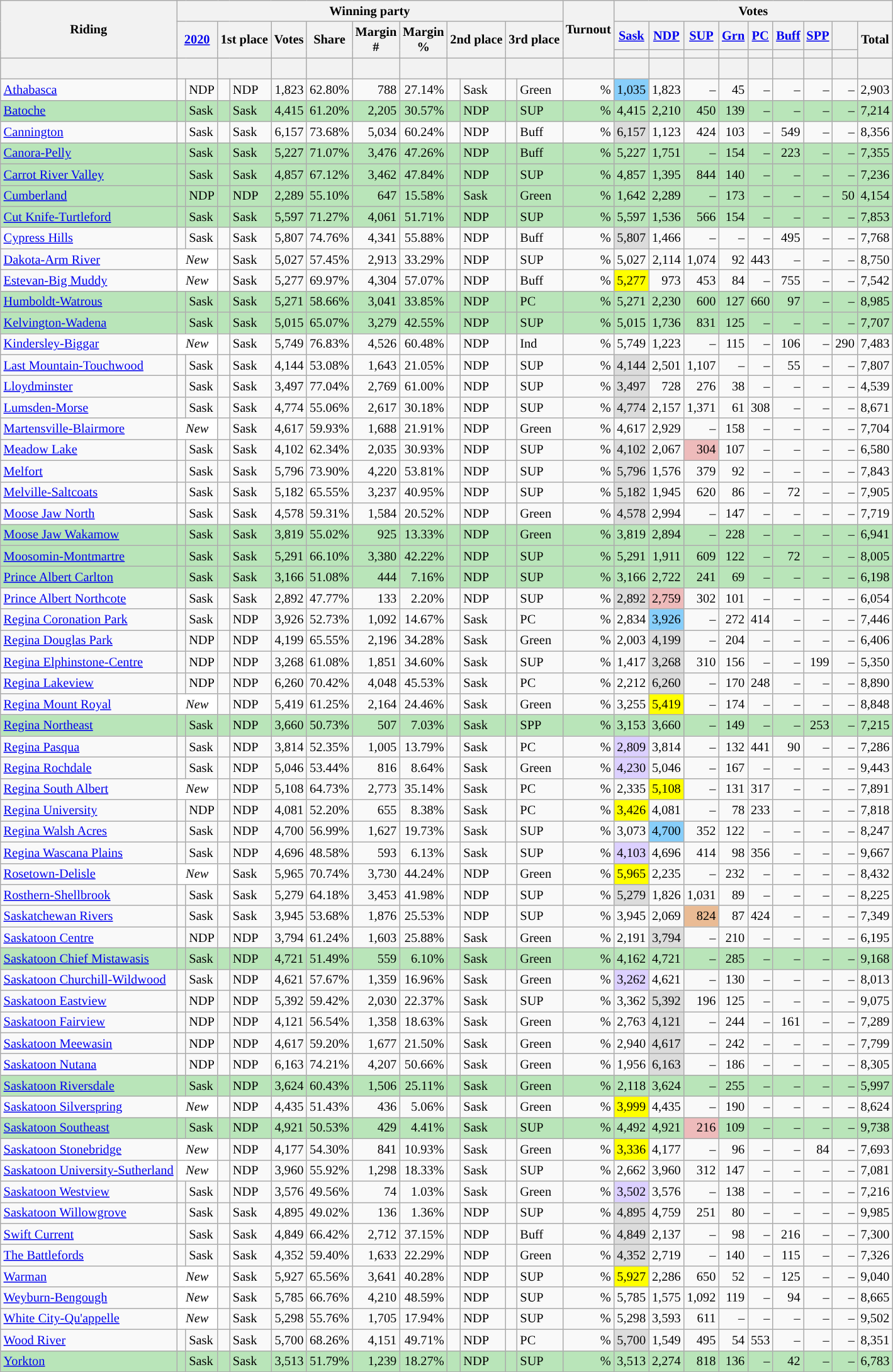<table class="wikitable sortable mw-collapsible" style="text-align:right; font-size:85%">
<tr>
<th rowspan="3" scope="col">Riding</th>
<th colspan="12" scope="col">Winning party</th>
<th rowspan="3" scope="col">Turnout<br></th>
<th colspan="9" scope="col">Votes</th>
</tr>
<tr>
<th colspan="2" rowspan="2" scope="col"><a href='#'>2020</a></th>
<th colspan="2" rowspan="2" scope="col">1st place</th>
<th rowspan="2" scope="col">Votes</th>
<th rowspan="2" scope="col">Share</th>
<th rowspan="2" scope="col">Margin<br>#</th>
<th rowspan="2" scope="col">Margin<br>%</th>
<th colspan="2" rowspan="2" scope="col">2nd place</th>
<th colspan="2" rowspan="2" scope="col">3rd place</th>
<th><a href='#'>Sask</a></th>
<th><a href='#'>NDP</a></th>
<th><a href='#'>SUP</a></th>
<th><a href='#'>Grn</a></th>
<th><a href='#'>PC</a></th>
<th><a href='#'>Buff</a></th>
<th><a href='#'>SPP</a></th>
<th></th>
<th rowspan="2">Total</th>
</tr>
<tr>
<th style="background-color:"></th>
<th style="background-color:"></th>
<th style="background-color:"></th>
<th style="background-color:"></th>
<th style="background-color:"></th>
<th style="background-color:"></th>
<th style="background-color:"></th>
<th style="background-color:"></th>
</tr>
<tr>
<th> </th>
<th colspan="2"></th>
<th colspan="2"></th>
<th></th>
<th></th>
<th></th>
<th></th>
<th colspan="2"></th>
<th colspan="2"></th>
<th></th>
<th></th>
<th></th>
<th></th>
<th></th>
<th></th>
<th></th>
<th></th>
<th></th>
<th></th>
</tr>
<tr>
<td style="text-align:left;"><a href='#'>Athabasca</a></td>
<td> </td>
<td style="text-align:left;">NDP</td>
<td> </td>
<td style="text-align:left;">NDP</td>
<td>1,823</td>
<td>62.80%</td>
<td>788</td>
<td>27.14%</td>
<td> </td>
<td style="text-align:left;">Sask</td>
<td> </td>
<td style="text-align:left;">Green</td>
<td>%</td>
<td style="background-color:#87CEFA;">1,035</td>
<td>1,823</td>
<td>–</td>
<td>45</td>
<td>–</td>
<td>–</td>
<td>–</td>
<td>–</td>
<td>2,903</td>
</tr>
<tr style="background-color:#B9E5B9;">
<td style="text-align:left;"><a href='#'>Batoche</a></td>
<td> </td>
<td style="text-align:left;">Sask</td>
<td> </td>
<td style="text-align:left;">Sask</td>
<td>4,415</td>
<td>61.20%</td>
<td>2,205</td>
<td>30.57%</td>
<td> </td>
<td style="text-align:left;">NDP</td>
<td> </td>
<td style="text-align:left;">SUP</td>
<td>%</td>
<td>4,415</td>
<td>2,210</td>
<td>450</td>
<td>139</td>
<td>–</td>
<td>–</td>
<td>–</td>
<td>–</td>
<td>7,214</td>
</tr>
<tr>
<td style="text-align:left;"><a href='#'>Cannington</a></td>
<td> </td>
<td style="text-align:left;">Sask</td>
<td> </td>
<td style="text-align:left;">Sask</td>
<td>6,157</td>
<td>73.68%</td>
<td>5,034</td>
<td>60.24%</td>
<td> </td>
<td style="text-align:left;">NDP</td>
<td> </td>
<td style="text-align:left;">Buff</td>
<td>%</td>
<td style="background-color:#DCDCDC;">6,157</td>
<td>1,123</td>
<td>424</td>
<td>103</td>
<td>–</td>
<td>549</td>
<td>–</td>
<td>–</td>
<td>8,356</td>
</tr>
<tr style="background-color:#B9E5B9;">
<td style="text-align:left;"><a href='#'>Canora-Pelly</a></td>
<td> </td>
<td style="text-align:left;">Sask</td>
<td> </td>
<td style="text-align:left;">Sask</td>
<td>5,227</td>
<td>71.07%</td>
<td>3,476</td>
<td>47.26%</td>
<td> </td>
<td style="text-align:left;">NDP</td>
<td> </td>
<td style="text-align:left;">Buff</td>
<td>%</td>
<td>5,227</td>
<td>1,751</td>
<td>–</td>
<td>154</td>
<td>–</td>
<td>223</td>
<td>–</td>
<td>–</td>
<td>7,355</td>
</tr>
<tr style="background-color:#B9E5B9;">
<td style="text-align:left;"><a href='#'>Carrot River Valley</a></td>
<td> </td>
<td style="text-align:left;">Sask</td>
<td> </td>
<td style="text-align:left;">Sask</td>
<td>4,857</td>
<td>67.12%</td>
<td>3,462</td>
<td>47.84%</td>
<td> </td>
<td style="text-align:left;">NDP</td>
<td> </td>
<td style="text-align:left;">SUP</td>
<td>%</td>
<td>4,857</td>
<td>1,395</td>
<td>844</td>
<td>140</td>
<td>–</td>
<td>–</td>
<td>–</td>
<td>–</td>
<td>7,236</td>
</tr>
<tr style="background-color:#B9E5B9;">
<td style="text-align:left;"><a href='#'>Cumberland</a></td>
<td> </td>
<td style="text-align:left;">NDP</td>
<td> </td>
<td style="text-align:left;">NDP</td>
<td>2,289</td>
<td>55.10%</td>
<td>647</td>
<td>15.58%</td>
<td> </td>
<td style="text-align:left;">Sask</td>
<td> </td>
<td style="text-align:left;">Green</td>
<td>%</td>
<td>1,642</td>
<td>2,289</td>
<td>–</td>
<td>173</td>
<td>–</td>
<td>–</td>
<td>–</td>
<td>50</td>
<td>4,154</td>
</tr>
<tr style="background-color:#B9E5B9;">
<td style="text-align:left;"><a href='#'>Cut Knife-Turtleford</a></td>
<td> </td>
<td style="text-align:left;">Sask</td>
<td> </td>
<td style="text-align:left;">Sask</td>
<td>5,597</td>
<td>71.27%</td>
<td>4,061</td>
<td>51.71%</td>
<td> </td>
<td style="text-align:left;">NDP</td>
<td> </td>
<td style="text-align:left;">SUP</td>
<td>%</td>
<td>5,597</td>
<td>1,536</td>
<td>566</td>
<td>154</td>
<td>–</td>
<td>–</td>
<td>–</td>
<td>–</td>
<td>7,853</td>
</tr>
<tr>
<td style="text-align:left;"><a href='#'>Cypress Hills</a></td>
<td> </td>
<td style="text-align:left;">Sask</td>
<td> </td>
<td style="text-align:left;">Sask</td>
<td>5,807</td>
<td>74.76%</td>
<td>4,341</td>
<td>55.88%</td>
<td> </td>
<td style="text-align:left;">NDP</td>
<td> </td>
<td style="text-align:left;">Buff</td>
<td>%</td>
<td style="background-color:#DCDCDC;">5,807</td>
<td>1,466</td>
<td>–</td>
<td>–</td>
<td>–</td>
<td>495</td>
<td>–</td>
<td>–</td>
<td>7,768</td>
</tr>
<tr>
<td style="text-align:left;"><a href='#'>Dakota-Arm River</a></td>
<td colspan="2" style="background-color:#FFFFFF; text-align:center;"><em>New</em></td>
<td> </td>
<td style="text-align:left;">Sask</td>
<td>5,027</td>
<td>57.45%</td>
<td>2,913</td>
<td>33.29%</td>
<td> </td>
<td style="text-align:left;">NDP</td>
<td> </td>
<td style="text-align:left;">SUP</td>
<td>%</td>
<td>5,027</td>
<td>2,114</td>
<td>1,074</td>
<td>92</td>
<td>443</td>
<td>–</td>
<td>–</td>
<td>–</td>
<td>8,750</td>
</tr>
<tr>
<td style="text-align:left;"><a href='#'>Estevan-Big Muddy</a></td>
<td colspan="2" style="background-color:#FFFFFF; text-align:center;"><em>New</em></td>
<td> </td>
<td style="text-align:left;">Sask</td>
<td>5,277</td>
<td>69.97%</td>
<td>4,304</td>
<td>57.07%</td>
<td> </td>
<td style="text-align:left;">NDP</td>
<td> </td>
<td style="text-align:left;">Buff</td>
<td>%</td>
<td style="background-color:#FFFF00;">5,277</td>
<td>973</td>
<td>453</td>
<td>84</td>
<td>–</td>
<td>755</td>
<td>–</td>
<td>–</td>
<td>7,542</td>
</tr>
<tr style="background-color:#B9E5B9;">
<td style="text-align:left;"><a href='#'>Humboldt-Watrous</a></td>
<td> </td>
<td style="text-align:left;">Sask</td>
<td> </td>
<td style="text-align:left;">Sask</td>
<td>5,271</td>
<td>58.66%</td>
<td>3,041</td>
<td>33.85%</td>
<td> </td>
<td style="text-align:left;">NDP</td>
<td> </td>
<td style="text-align:left;">PC</td>
<td>%</td>
<td>5,271</td>
<td>2,230</td>
<td>600</td>
<td>127</td>
<td>660</td>
<td>97</td>
<td>–</td>
<td>–</td>
<td>8,985</td>
</tr>
<tr style="background-color:#B9E5B9;">
<td style="text-align:left;"><a href='#'>Kelvington-Wadena</a></td>
<td> </td>
<td style="text-align:left;">Sask</td>
<td> </td>
<td style="text-align:left;">Sask</td>
<td>5,015</td>
<td>65.07%</td>
<td>3,279</td>
<td>42.55%</td>
<td> </td>
<td style="text-align:left;">NDP</td>
<td> </td>
<td style="text-align:left;">SUP</td>
<td>%</td>
<td>5,015</td>
<td>1,736</td>
<td>831</td>
<td>125</td>
<td>–</td>
<td>–</td>
<td>–</td>
<td>–</td>
<td>7,707</td>
</tr>
<tr>
<td style="text-align:left;"><a href='#'>Kindersley-Biggar</a></td>
<td colspan="2" style="background-color:#FFFFFF; text-align:center;"><em>New</em></td>
<td> </td>
<td style="text-align:left;">Sask</td>
<td>5,749</td>
<td>76.83%</td>
<td>4,526</td>
<td>60.48%</td>
<td> </td>
<td style="text-align:left;">NDP</td>
<td> </td>
<td style="text-align:left;">Ind</td>
<td>%</td>
<td>5,749</td>
<td>1,223</td>
<td>–</td>
<td>115</td>
<td>–</td>
<td>106</td>
<td>–</td>
<td>290</td>
<td>7,483</td>
</tr>
<tr>
<td style="text-align:left;"><a href='#'>Last Mountain-Touchwood</a></td>
<td> </td>
<td style="text-align:left;">Sask</td>
<td> </td>
<td style="text-align:left;">Sask</td>
<td>4,144</td>
<td>53.08%</td>
<td>1,643</td>
<td>21.05%</td>
<td> </td>
<td style="text-align:left;">NDP</td>
<td> </td>
<td style="text-align:left;">SUP</td>
<td>%</td>
<td style="background-color:#DCDCDC;">4,144</td>
<td>2,501</td>
<td>1,107</td>
<td>–</td>
<td>–</td>
<td>55</td>
<td>–</td>
<td>–</td>
<td>7,807</td>
</tr>
<tr>
<td style="text-align:left;"><a href='#'>Lloydminster</a></td>
<td> </td>
<td style="text-align:left;">Sask</td>
<td> </td>
<td style="text-align:left;">Sask</td>
<td>3,497</td>
<td>77.04%</td>
<td>2,769</td>
<td>61.00%</td>
<td> </td>
<td style="text-align:left;">NDP</td>
<td> </td>
<td style="text-align:left;">SUP</td>
<td>%</td>
<td style="background-color:#DCDCDC;">3,497</td>
<td>728</td>
<td>276</td>
<td>38</td>
<td>–</td>
<td>–</td>
<td>–</td>
<td>–</td>
<td>4,539</td>
</tr>
<tr>
<td style="text-align:left;"><a href='#'>Lumsden-Morse</a></td>
<td> </td>
<td style="text-align:left;">Sask</td>
<td> </td>
<td style="text-align:left;">Sask</td>
<td>4,774</td>
<td>55.06%</td>
<td>2,617</td>
<td>30.18%</td>
<td> </td>
<td style="text-align:left;">NDP</td>
<td> </td>
<td style="text-align:left;">SUP</td>
<td>%</td>
<td style="background-color:#DCDCDC;">4,774</td>
<td>2,157</td>
<td>1,371</td>
<td>61</td>
<td>308</td>
<td>–</td>
<td>–</td>
<td>–</td>
<td>8,671</td>
</tr>
<tr>
<td style="text-align:left;"><a href='#'>Martensville-Blairmore</a></td>
<td colspan="2" style="background-color:#FFFFFF; text-align:center;"><em>New</em></td>
<td> </td>
<td style="text-align:left;">Sask</td>
<td>4,617</td>
<td>59.93%</td>
<td>1,688</td>
<td>21.91%</td>
<td> </td>
<td style="text-align:left;">NDP</td>
<td> </td>
<td style="text-align:left;">Green</td>
<td>%</td>
<td>4,617</td>
<td>2,929</td>
<td>–</td>
<td>158</td>
<td>–</td>
<td>–</td>
<td>–</td>
<td>–</td>
<td>7,704</td>
</tr>
<tr>
<td style="text-align:left;"><a href='#'>Meadow Lake</a></td>
<td> </td>
<td style="text-align:left;">Sask</td>
<td> </td>
<td style="text-align:left;">Sask</td>
<td>4,102</td>
<td>62.34%</td>
<td>2,035</td>
<td>30.93%</td>
<td> </td>
<td style="text-align:left;">NDP</td>
<td> </td>
<td style="text-align:left;">SUP</td>
<td>%</td>
<td style="background-color:#DCDCDC;">4,102</td>
<td>2,067</td>
<td style="background-color:#EEBBBB;">304</td>
<td>107</td>
<td>–</td>
<td>–</td>
<td>–</td>
<td>–</td>
<td>6,580</td>
</tr>
<tr>
<td style="text-align:left;"><a href='#'>Melfort</a></td>
<td> </td>
<td style="text-align:left;">Sask</td>
<td> </td>
<td style="text-align:left;">Sask</td>
<td>5,796</td>
<td>73.90%</td>
<td>4,220</td>
<td>53.81%</td>
<td> </td>
<td style="text-align:left;">NDP</td>
<td> </td>
<td style="text-align:left;">SUP</td>
<td>%</td>
<td style="background-color:#DCDCDC;">5,796</td>
<td>1,576</td>
<td>379</td>
<td>92</td>
<td>–</td>
<td>–</td>
<td>–</td>
<td>–</td>
<td>7,843</td>
</tr>
<tr>
<td style="text-align:left;"><a href='#'>Melville-Saltcoats</a></td>
<td> </td>
<td style="text-align:left;">Sask</td>
<td> </td>
<td style="text-align:left;">Sask</td>
<td>5,182</td>
<td>65.55%</td>
<td>3,237</td>
<td>40.95%</td>
<td> </td>
<td style="text-align:left;">NDP</td>
<td> </td>
<td style="text-align:left;">SUP</td>
<td>%</td>
<td style="background-color:#DCDCDC;">5,182</td>
<td>1,945</td>
<td>620</td>
<td>86</td>
<td>–</td>
<td>72</td>
<td>–</td>
<td>–</td>
<td>7,905</td>
</tr>
<tr>
<td style="text-align:left;"><a href='#'>Moose Jaw North</a></td>
<td> </td>
<td style="text-align:left;">Sask</td>
<td> </td>
<td style="text-align:left;">Sask</td>
<td>4,578</td>
<td>59.31%</td>
<td>1,584</td>
<td>20.52%</td>
<td> </td>
<td style="text-align:left;">NDP</td>
<td> </td>
<td style="text-align:left;">Green</td>
<td>%</td>
<td style="background-color:#DCDCDC;">4,578</td>
<td>2,994</td>
<td>–</td>
<td>147</td>
<td>–</td>
<td>–</td>
<td>–</td>
<td>–</td>
<td>7,719</td>
</tr>
<tr style="background-color:#B9E5B9;">
<td style="text-align:left;"><a href='#'>Moose Jaw Wakamow</a></td>
<td> </td>
<td style="text-align:left;">Sask</td>
<td> </td>
<td style="text-align:left;">Sask</td>
<td>3,819</td>
<td>55.02%</td>
<td>925</td>
<td>13.33%</td>
<td> </td>
<td style="text-align:left;">NDP</td>
<td> </td>
<td style="text-align:left;">Green</td>
<td>%</td>
<td>3,819</td>
<td>2,894</td>
<td>–</td>
<td>228</td>
<td>–</td>
<td>–</td>
<td>–</td>
<td>–</td>
<td>6,941</td>
</tr>
<tr style="background-color:#B9E5B9;">
<td style="text-align:left;"><a href='#'>Moosomin-Montmartre</a></td>
<td> </td>
<td style="text-align:left;">Sask</td>
<td> </td>
<td style="text-align:left;">Sask</td>
<td>5,291</td>
<td>66.10%</td>
<td>3,380</td>
<td>42.22%</td>
<td> </td>
<td style="text-align:left;">NDP</td>
<td> </td>
<td style="text-align:left;">SUP</td>
<td>%</td>
<td>5,291</td>
<td>1,911</td>
<td>609</td>
<td>122</td>
<td>–</td>
<td>72</td>
<td>–</td>
<td>–</td>
<td>8,005</td>
</tr>
<tr style="background-color:#B9E5B9;">
<td style="text-align:left;"><a href='#'>Prince Albert Carlton</a></td>
<td> </td>
<td style="text-align:left;">Sask</td>
<td> </td>
<td style="text-align:left;">Sask</td>
<td>3,166</td>
<td>51.08%</td>
<td>444</td>
<td>7.16%</td>
<td> </td>
<td style="text-align:left;">NDP</td>
<td> </td>
<td style="text-align:left;">SUP</td>
<td>%</td>
<td>3,166</td>
<td>2,722</td>
<td>241</td>
<td>69</td>
<td>–</td>
<td>–</td>
<td>–</td>
<td>–</td>
<td>6,198</td>
</tr>
<tr>
<td style="text-align:left;"><a href='#'>Prince Albert Northcote</a></td>
<td> </td>
<td style="text-align:left;">Sask</td>
<td> </td>
<td style="text-align:left;">Sask</td>
<td>2,892</td>
<td>47.77%</td>
<td>133</td>
<td>2.20%</td>
<td> </td>
<td style="text-align:left;">NDP</td>
<td> </td>
<td style="text-align:left;">SUP</td>
<td>%</td>
<td style="background-color:#DCDCDC;">2,892</td>
<td style="background-color:#EEBBBB;">2,759</td>
<td>302</td>
<td>101</td>
<td>–</td>
<td>–</td>
<td>–</td>
<td>–</td>
<td>6,054</td>
</tr>
<tr>
<td style="text-align:left;"><a href='#'>Regina Coronation Park</a></td>
<td> </td>
<td style="text-align:left;">Sask</td>
<td> </td>
<td style="text-align:left;">NDP</td>
<td>3,926</td>
<td>52.73%</td>
<td>1,092</td>
<td>14.67%</td>
<td> </td>
<td style="text-align:left;">Sask</td>
<td> </td>
<td style="text-align:left;">PC</td>
<td>%</td>
<td>2,834</td>
<td style="background-color:#87CEFA;">3,926</td>
<td>–</td>
<td>272</td>
<td>414</td>
<td>–</td>
<td>–</td>
<td>–</td>
<td>7,446</td>
</tr>
<tr>
<td style="text-align:left;"><a href='#'>Regina Douglas Park</a></td>
<td> </td>
<td style="text-align:left;">NDP</td>
<td> </td>
<td style="text-align:left;">NDP</td>
<td>4,199</td>
<td>65.55%</td>
<td>2,196</td>
<td>34.28%</td>
<td> </td>
<td style="text-align:left;">Sask</td>
<td> </td>
<td style="text-align:left;">Green</td>
<td>%</td>
<td>2,003</td>
<td style="background-color:#DCDCDC;">4,199</td>
<td>–</td>
<td>204</td>
<td>–</td>
<td>–</td>
<td>–</td>
<td>–</td>
<td>6,406</td>
</tr>
<tr>
<td style="text-align:left;"><a href='#'>Regina Elphinstone-Centre</a></td>
<td> </td>
<td style="text-align:left;">NDP</td>
<td> </td>
<td style="text-align:left;">NDP</td>
<td>3,268</td>
<td>61.08%</td>
<td>1,851</td>
<td>34.60%</td>
<td> </td>
<td style="text-align:left;">Sask</td>
<td> </td>
<td style="text-align:left;">SUP</td>
<td>%</td>
<td>1,417</td>
<td style="background-color:#DCDCDC;">3,268</td>
<td>310</td>
<td>156</td>
<td>–</td>
<td>–</td>
<td>199</td>
<td>–</td>
<td>5,350</td>
</tr>
<tr>
<td style="text-align:left;"><a href='#'>Regina Lakeview</a></td>
<td> </td>
<td style="text-align:left;">NDP</td>
<td> </td>
<td style="text-align:left;">NDP</td>
<td>6,260</td>
<td>70.42%</td>
<td>4,048</td>
<td>45.53%</td>
<td> </td>
<td style="text-align:left;">Sask</td>
<td> </td>
<td style="text-align:left;">PC</td>
<td>%</td>
<td>2,212</td>
<td style="background-color:#DCDCDC;">6,260</td>
<td>–</td>
<td>170</td>
<td>248</td>
<td>–</td>
<td>–</td>
<td>–</td>
<td>8,890</td>
</tr>
<tr>
<td style="text-align:left;"><a href='#'>Regina Mount Royal</a></td>
<td colspan="2" style="background-color:#FFFFFF; text-align:center;"><em>New</em></td>
<td> </td>
<td style="text-align:left;">NDP</td>
<td>5,419</td>
<td>61.25%</td>
<td>2,164</td>
<td>24.46%</td>
<td> </td>
<td style="text-align:left;">Sask</td>
<td> </td>
<td style="text-align:left;">Green</td>
<td>%</td>
<td>3,255</td>
<td style="background-color:#FFFF00;">5,419</td>
<td>–</td>
<td>174</td>
<td>–</td>
<td>–</td>
<td>–</td>
<td>–</td>
<td>8,848</td>
</tr>
<tr style="background-color:#B9E5B9;">
<td style="text-align:left;"><a href='#'>Regina Northeast</a></td>
<td> </td>
<td style="text-align:left;">Sask</td>
<td> </td>
<td style="text-align:left;">NDP</td>
<td>3,660</td>
<td>50.73%</td>
<td>507</td>
<td>7.03%</td>
<td> </td>
<td style="text-align:left;">Sask</td>
<td> </td>
<td style="text-align:left;">SPP</td>
<td>%</td>
<td>3,153</td>
<td>3,660</td>
<td>–</td>
<td>149</td>
<td>–</td>
<td>–</td>
<td>253</td>
<td>–</td>
<td>7,215</td>
</tr>
<tr>
<td style="text-align:left;"><a href='#'>Regina Pasqua</a></td>
<td> </td>
<td style="text-align:left;">Sask</td>
<td> </td>
<td style="text-align:left;">NDP</td>
<td>3,814</td>
<td>52.35%</td>
<td>1,005</td>
<td>13.79%</td>
<td> </td>
<td style="text-align:left;">Sask</td>
<td> </td>
<td style="text-align:left;">PC</td>
<td>%</td>
<td style="background-color:#DCD0FF;">2,809</td>
<td>3,814</td>
<td>–</td>
<td>132</td>
<td>441</td>
<td>90</td>
<td>–</td>
<td>–</td>
<td>7,286</td>
</tr>
<tr>
<td style="text-align:left;"><a href='#'>Regina Rochdale</a></td>
<td> </td>
<td style="text-align:left;">Sask</td>
<td> </td>
<td style="text-align:left;">NDP</td>
<td>5,046</td>
<td>53.44%</td>
<td>816</td>
<td>8.64%</td>
<td> </td>
<td style="text-align:left;">Sask</td>
<td> </td>
<td style="text-align:left;">Green</td>
<td>%</td>
<td style="background-color:#DCD0FF;">4,230</td>
<td>5,046</td>
<td>–</td>
<td>167</td>
<td>–</td>
<td>–</td>
<td>–</td>
<td>–</td>
<td>9,443</td>
</tr>
<tr>
<td style="text-align:left;"><a href='#'>Regina South Albert</a></td>
<td colspan="2" style="background-color:#FFFFFF; text-align:center;"><em>New</em></td>
<td> </td>
<td style="text-align:left;">NDP</td>
<td>5,108</td>
<td>64.73%</td>
<td>2,773</td>
<td>35.14%</td>
<td> </td>
<td style="text-align:left;">Sask</td>
<td> </td>
<td style="text-align:left;">PC</td>
<td>%</td>
<td>2,335</td>
<td style="background-color:#FFFF00;">5,108</td>
<td>–</td>
<td>131</td>
<td>317</td>
<td>–</td>
<td>–</td>
<td>–</td>
<td>7,891</td>
</tr>
<tr>
<td style="text-align:left;"><a href='#'>Regina University</a></td>
<td> </td>
<td style="text-align:left;">NDP</td>
<td> </td>
<td style="text-align:left;">NDP</td>
<td>4,081</td>
<td>52.20%</td>
<td>655</td>
<td>8.38%</td>
<td> </td>
<td style="text-align:left;">Sask</td>
<td> </td>
<td style="text-align:left;">PC</td>
<td>%</td>
<td style="background-color:#FFFF00;">3,426</td>
<td>4,081</td>
<td>–</td>
<td>78</td>
<td>233</td>
<td>–</td>
<td>–</td>
<td>–</td>
<td>7,818</td>
</tr>
<tr>
<td style="text-align:left;"><a href='#'>Regina Walsh Acres</a></td>
<td> </td>
<td style="text-align:left;">Sask</td>
<td> </td>
<td style="text-align:left;">NDP</td>
<td>4,700</td>
<td>56.99%</td>
<td>1,627</td>
<td>19.73%</td>
<td> </td>
<td style="text-align:left;">Sask</td>
<td> </td>
<td style="text-align:left;">SUP</td>
<td>%</td>
<td>3,073</td>
<td style="background-color:#87CEFA;">4,700</td>
<td>352</td>
<td>122</td>
<td>–</td>
<td>–</td>
<td>–</td>
<td>–</td>
<td>8,247</td>
</tr>
<tr>
<td style="text-align:left;"><a href='#'>Regina Wascana Plains</a></td>
<td> </td>
<td style="text-align:left;">Sask</td>
<td> </td>
<td style="text-align:left;">NDP</td>
<td>4,696</td>
<td>48.58%</td>
<td>593</td>
<td>6.13%</td>
<td> </td>
<td style="text-align:left;">Sask</td>
<td> </td>
<td style="text-align:left;">SUP</td>
<td>%</td>
<td style="background-color:#DCD0FF;">4,103</td>
<td>4,696</td>
<td>414</td>
<td>98</td>
<td>356</td>
<td>–</td>
<td>–</td>
<td>–</td>
<td>9,667</td>
</tr>
<tr>
<td style="text-align:left;"><a href='#'>Rosetown-Delisle</a></td>
<td colspan="2" style="background-color:#FFFFFF; text-align:center;"><em>New</em></td>
<td> </td>
<td style="text-align:left;">Sask</td>
<td>5,965</td>
<td>70.74%</td>
<td>3,730</td>
<td>44.24%</td>
<td> </td>
<td style="text-align:left;">NDP</td>
<td> </td>
<td style="text-align:left;">Green</td>
<td>%</td>
<td style="background-color:#FFFF00;">5,965</td>
<td>2,235</td>
<td>–</td>
<td>232</td>
<td>–</td>
<td>–</td>
<td>–</td>
<td>–</td>
<td>8,432</td>
</tr>
<tr>
<td style="text-align:left;"><a href='#'>Rosthern-Shellbrook</a></td>
<td> </td>
<td style="text-align:left;">Sask</td>
<td> </td>
<td style="text-align:left;">Sask</td>
<td>5,279</td>
<td>64.18%</td>
<td>3,453</td>
<td>41.98%</td>
<td> </td>
<td style="text-align:left;">NDP</td>
<td> </td>
<td style="text-align:left;">SUP</td>
<td>%</td>
<td style="background-color:#DCDCDC;">5,279</td>
<td>1,826</td>
<td>1,031</td>
<td>89</td>
<td>–</td>
<td>–</td>
<td>–</td>
<td>–</td>
<td>8,225</td>
</tr>
<tr>
<td style="text-align:left;"><a href='#'>Saskatchewan Rivers</a></td>
<td> </td>
<td style="text-align:left;">Sask</td>
<td> </td>
<td style="text-align:left;">Sask</td>
<td>3,945</td>
<td>53.68%</td>
<td>1,876</td>
<td>25.53%</td>
<td> </td>
<td style="text-align:left;">NDP</td>
<td> </td>
<td style="text-align:left;">SUP</td>
<td>%</td>
<td>3,945</td>
<td>2,069</td>
<td style="background-color:#EABB94;">824</td>
<td>87</td>
<td>424</td>
<td>–</td>
<td>–</td>
<td>–</td>
<td>7,349</td>
</tr>
<tr>
<td style="text-align:left;"><a href='#'>Saskatoon Centre</a></td>
<td> </td>
<td style="text-align:left;">NDP</td>
<td> </td>
<td style="text-align:left;">NDP</td>
<td>3,794</td>
<td>61.24%</td>
<td>1,603</td>
<td>25.88%</td>
<td> </td>
<td style="text-align:left;">Sask</td>
<td> </td>
<td style="text-align:left;">Green</td>
<td>%</td>
<td>2,191</td>
<td style="background-color:#DCDCDC;">3,794</td>
<td>–</td>
<td>210</td>
<td>–</td>
<td>–</td>
<td>–</td>
<td>–</td>
<td>6,195</td>
</tr>
<tr style="background-color:#B9E5B9;">
<td style="text-align:left;"><a href='#'>Saskatoon Chief Mistawasis</a></td>
<td> </td>
<td style="text-align:left;">Sask</td>
<td> </td>
<td style="text-align:left;">NDP</td>
<td>4,721</td>
<td>51.49%</td>
<td>559</td>
<td>6.10%</td>
<td> </td>
<td style="text-align:left;">Sask</td>
<td> </td>
<td style="text-align:left;">Green</td>
<td>%</td>
<td>4,162</td>
<td>4,721</td>
<td>–</td>
<td>285</td>
<td>–</td>
<td>–</td>
<td>–</td>
<td>–</td>
<td>9,168</td>
</tr>
<tr>
<td style="text-align:left;"><a href='#'>Saskatoon Churchill-Wildwood</a></td>
<td> </td>
<td style="text-align:left;">Sask</td>
<td> </td>
<td style="text-align:left;">NDP</td>
<td>4,621</td>
<td>57.67%</td>
<td>1,359</td>
<td>16.96%</td>
<td> </td>
<td style="text-align:left;">Sask</td>
<td> </td>
<td style="text-align:left;">Green</td>
<td>%</td>
<td style="background-color:#DCD0FF;">3,262</td>
<td>4,621</td>
<td>–</td>
<td>130</td>
<td>–</td>
<td>–</td>
<td>–</td>
<td>–</td>
<td>8,013</td>
</tr>
<tr>
<td style="text-align:left;"><a href='#'>Saskatoon Eastview</a></td>
<td> </td>
<td style="text-align:left;">NDP</td>
<td> </td>
<td style="text-align:left;">NDP</td>
<td>5,392</td>
<td>59.42%</td>
<td>2,030</td>
<td>22.37%</td>
<td> </td>
<td style="text-align:left;">Sask</td>
<td> </td>
<td style="text-align:left;">SUP</td>
<td>%</td>
<td>3,362</td>
<td style="background-color:#DCDCDC;">5,392</td>
<td>196</td>
<td>125</td>
<td>–</td>
<td>–</td>
<td>–</td>
<td>–</td>
<td>9,075</td>
</tr>
<tr>
<td style="text-align:left;"><a href='#'>Saskatoon Fairview</a></td>
<td> </td>
<td style="text-align:left;">NDP</td>
<td> </td>
<td style="text-align:left;">NDP</td>
<td>4,121</td>
<td>56.54%</td>
<td>1,358</td>
<td>18.63%</td>
<td> </td>
<td style="text-align:left;">Sask</td>
<td> </td>
<td style="text-align:left;">Green</td>
<td>%</td>
<td>2,763</td>
<td style="background-color:#DCDCDC;">4,121</td>
<td>–</td>
<td>244</td>
<td>–</td>
<td>161</td>
<td>–</td>
<td>–</td>
<td>7,289</td>
</tr>
<tr>
<td style="text-align:left;"><a href='#'>Saskatoon Meewasin</a></td>
<td> </td>
<td style="text-align:left;">NDP</td>
<td> </td>
<td style="text-align:left;">NDP</td>
<td>4,617</td>
<td>59.20%</td>
<td>1,677</td>
<td>21.50%</td>
<td> </td>
<td style="text-align:left;">Sask</td>
<td> </td>
<td style="text-align:left;">Green</td>
<td>%</td>
<td>2,940</td>
<td style="background-color:#DCDCDC;">4,617</td>
<td>–</td>
<td>242</td>
<td>–</td>
<td>–</td>
<td>–</td>
<td>–</td>
<td>7,799</td>
</tr>
<tr>
<td style="text-align:left;"><a href='#'>Saskatoon Nutana</a></td>
<td> </td>
<td style="text-align:left;">NDP</td>
<td> </td>
<td style="text-align:left;">NDP</td>
<td>6,163</td>
<td>74.21%</td>
<td>4,207</td>
<td>50.66%</td>
<td> </td>
<td style="text-align:left;">Sask</td>
<td> </td>
<td style="text-align:left;">Green</td>
<td>%</td>
<td>1,956</td>
<td style="background-color:#DCDCDC;">6,163</td>
<td>–</td>
<td>186</td>
<td>–</td>
<td>–</td>
<td>–</td>
<td>–</td>
<td>8,305</td>
</tr>
<tr style="background-color:#B9E5B9;">
<td style="text-align:left;"><a href='#'>Saskatoon Riversdale</a></td>
<td> </td>
<td style="text-align:left;">Sask</td>
<td> </td>
<td style="text-align:left;">NDP</td>
<td>3,624</td>
<td>60.43%</td>
<td>1,506</td>
<td>25.11%</td>
<td> </td>
<td style="text-align:left;">Sask</td>
<td> </td>
<td style="text-align:left;">Green</td>
<td>%</td>
<td>2,118</td>
<td>3,624</td>
<td>–</td>
<td>255</td>
<td>–</td>
<td>–</td>
<td>–</td>
<td>–</td>
<td>5,997</td>
</tr>
<tr>
<td style="text-align:left;"><a href='#'>Saskatoon Silverspring</a></td>
<td colspan="2" style="background-color:#FFFFFF; text-align:center;"><em>New</em></td>
<td> </td>
<td style="text-align:left;">NDP</td>
<td>4,435</td>
<td>51.43%</td>
<td>436</td>
<td>5.06%</td>
<td> </td>
<td style="text-align:left;">Sask</td>
<td> </td>
<td style="text-align:left;">Green</td>
<td>%</td>
<td style="background-color:#FFFF00;">3,999</td>
<td>4,435</td>
<td>–</td>
<td>190</td>
<td>–</td>
<td>–</td>
<td>–</td>
<td>–</td>
<td>8,624</td>
</tr>
<tr style="background-color:#B9E5B9;">
<td style="text-align:left;"><a href='#'>Saskatoon Southeast</a></td>
<td> </td>
<td style="text-align:left;">Sask</td>
<td> </td>
<td style="text-align:left;">NDP</td>
<td>4,921</td>
<td>50.53%</td>
<td>429</td>
<td>4.41%</td>
<td> </td>
<td style="text-align:left;">Sask</td>
<td> </td>
<td style="text-align:left;">SUP</td>
<td>%</td>
<td>4,492</td>
<td>4,921</td>
<td style="background-color:#EEBBBB;">216</td>
<td>109</td>
<td>–</td>
<td>–</td>
<td>–</td>
<td>–</td>
<td>9,738</td>
</tr>
<tr>
<td style="text-align:left;"><a href='#'>Saskatoon Stonebridge</a></td>
<td colspan="2" style="background-color:#FFFFFF; text-align:center;"><em>New</em></td>
<td> </td>
<td style="text-align:left;">NDP</td>
<td>4,177</td>
<td>54.30%</td>
<td>841</td>
<td>10.93%</td>
<td> </td>
<td style="text-align:left;">Sask</td>
<td> </td>
<td style="text-align:left;">Green</td>
<td>%</td>
<td style="background-color:#FFFF00;">3,336</td>
<td>4,177</td>
<td>–</td>
<td>96</td>
<td>–</td>
<td>–</td>
<td>84</td>
<td>–</td>
<td>7,693</td>
</tr>
<tr>
<td style="text-align:left;"><a href='#'>Saskatoon University-Sutherland</a></td>
<td colspan="2" style="background-color:#FFFFFF; text-align:center;"><em>New</em></td>
<td> </td>
<td style="text-align:left;">NDP</td>
<td>3,960</td>
<td>55.92%</td>
<td>1,298</td>
<td>18.33%</td>
<td> </td>
<td style="text-align:left;">Sask</td>
<td> </td>
<td style="text-align:left;">SUP</td>
<td>%</td>
<td>2,662</td>
<td>3,960</td>
<td>312</td>
<td>147</td>
<td>–</td>
<td>–</td>
<td>–</td>
<td>–</td>
<td>7,081</td>
</tr>
<tr>
<td style="text-align:left;"><a href='#'>Saskatoon Westview</a></td>
<td> </td>
<td style="text-align:left;">Sask</td>
<td> </td>
<td style="text-align:left;">NDP</td>
<td>3,576</td>
<td>49.56%</td>
<td>74</td>
<td>1.03%</td>
<td> </td>
<td style="text-align:left;">Sask</td>
<td> </td>
<td style="text-align:left;">Green</td>
<td>%</td>
<td style="background-color:#DCD0FF;">3,502</td>
<td>3,576</td>
<td>–</td>
<td>138</td>
<td>–</td>
<td>–</td>
<td>–</td>
<td>–</td>
<td>7,216</td>
</tr>
<tr>
<td style="text-align:left;"><a href='#'>Saskatoon Willowgrove</a></td>
<td> </td>
<td style="text-align:left;">Sask</td>
<td> </td>
<td style="text-align:left;">Sask</td>
<td>4,895</td>
<td>49.02%</td>
<td>136</td>
<td>1.36%</td>
<td> </td>
<td style="text-align:left;">NDP</td>
<td> </td>
<td style="text-align:left;">SUP</td>
<td>%</td>
<td style="background-color:#DCDCDC;">4,895</td>
<td>4,759</td>
<td>251</td>
<td>80</td>
<td>–</td>
<td>–</td>
<td>–</td>
<td>–</td>
<td>9,985</td>
</tr>
<tr>
<td style="text-align:left;"><a href='#'>Swift Current</a></td>
<td> </td>
<td style="text-align:left;">Sask</td>
<td> </td>
<td style="text-align:left;">Sask</td>
<td>4,849</td>
<td>66.42%</td>
<td>2,712</td>
<td>37.15%</td>
<td> </td>
<td style="text-align:left;">NDP</td>
<td> </td>
<td style="text-align:left;">Buff</td>
<td>%</td>
<td style="background-color:#DCDCDC;">4,849</td>
<td>2,137</td>
<td>–</td>
<td>98</td>
<td>–</td>
<td>216</td>
<td>–</td>
<td>–</td>
<td>7,300</td>
</tr>
<tr>
<td style="text-align:left;"><a href='#'>The Battlefords</a></td>
<td> </td>
<td style="text-align:left;">Sask</td>
<td> </td>
<td style="text-align:left;">Sask</td>
<td>4,352</td>
<td>59.40%</td>
<td>1,633</td>
<td>22.29%</td>
<td> </td>
<td style="text-align:left;">NDP</td>
<td> </td>
<td style="text-align:left;">Green</td>
<td>%</td>
<td style="background-color:#DCDCDC;">4,352</td>
<td>2,719</td>
<td>–</td>
<td>140</td>
<td>–</td>
<td>115</td>
<td>–</td>
<td>–</td>
<td>7,326</td>
</tr>
<tr>
<td style="text-align:left;"><a href='#'>Warman</a></td>
<td colspan="2" style="background-color:#FFFFFF; text-align:center;"><em>New</em></td>
<td> </td>
<td style="text-align:left;">Sask</td>
<td>5,927</td>
<td>65.56%</td>
<td>3,641</td>
<td>40.28%</td>
<td> </td>
<td style="text-align:left;">NDP</td>
<td> </td>
<td style="text-align:left;">SUP</td>
<td>%</td>
<td style="background-color:#FFFF00;">5,927</td>
<td>2,286</td>
<td>650</td>
<td>52</td>
<td>–</td>
<td>125</td>
<td>–</td>
<td>–</td>
<td>9,040</td>
</tr>
<tr>
<td style="text-align:left;"><a href='#'>Weyburn-Bengough</a></td>
<td colspan="2" style="background-color:#FFFFFF; text-align:center;"><em>New</em></td>
<td> </td>
<td style="text-align:left;">Sask</td>
<td>5,785</td>
<td>66.76%</td>
<td>4,210</td>
<td>48.59%</td>
<td> </td>
<td style="text-align:left;">NDP</td>
<td> </td>
<td style="text-align:left;">SUP</td>
<td>%</td>
<td>5,785</td>
<td>1,575</td>
<td>1,092</td>
<td>119</td>
<td>–</td>
<td>94</td>
<td>–</td>
<td>–</td>
<td>8,665</td>
</tr>
<tr>
<td style="text-align:left;"><a href='#'>White City-Qu'appelle</a></td>
<td colspan="2" style="background-color:#FFFFFF; text-align:center;"><em>New</em></td>
<td> </td>
<td style="text-align:left;">Sask</td>
<td>5,298</td>
<td>55.76%</td>
<td>1,705</td>
<td>17.94%</td>
<td> </td>
<td style="text-align:left;">NDP</td>
<td> </td>
<td style="text-align:left;">SUP</td>
<td>%</td>
<td>5,298</td>
<td>3,593</td>
<td>611</td>
<td>–</td>
<td>–</td>
<td>–</td>
<td>–</td>
<td>–</td>
<td>9,502</td>
</tr>
<tr>
<td style="text-align:left;"><a href='#'>Wood River</a></td>
<td> </td>
<td style="text-align:left;">Sask</td>
<td> </td>
<td style="text-align:left;">Sask</td>
<td>5,700</td>
<td>68.26%</td>
<td>4,151</td>
<td>49.71%</td>
<td> </td>
<td style="text-align:left;">NDP</td>
<td> </td>
<td style="text-align:left;">PC</td>
<td>%</td>
<td style="background-color:#DCDCDC;">5,700</td>
<td>1,549</td>
<td>495</td>
<td>54</td>
<td>553</td>
<td>–</td>
<td>–</td>
<td>–</td>
<td>8,351</td>
</tr>
<tr style="background-color:#B9E5B9;">
<td style="text-align:left;"><a href='#'>Yorkton</a></td>
<td> </td>
<td style="text-align:left;">Sask</td>
<td> </td>
<td style="text-align:left;">Sask</td>
<td>3,513</td>
<td>51.79%</td>
<td>1,239</td>
<td>18.27%</td>
<td> </td>
<td style="text-align:left;">NDP</td>
<td> </td>
<td style="text-align:left;">SUP</td>
<td>%</td>
<td>3,513</td>
<td>2,274</td>
<td>818</td>
<td>136</td>
<td>–</td>
<td>42</td>
<td>–</td>
<td>–</td>
<td>6,783</td>
</tr>
</table>
